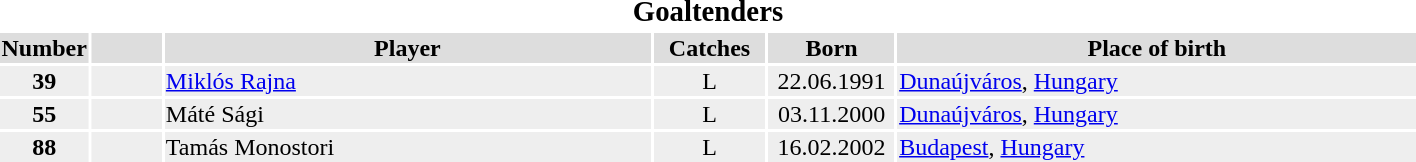<table width="75%">
<tr>
<th colspan="6"><big>Goaltenders</big></th>
</tr>
<tr bgcolor="#dddddd">
<th width="5%">Number</th>
<th width="5%"></th>
<th>Player</th>
<th width="8%">Catches</th>
<th width="9%">Born</th>
<th width="37%">Place of birth</th>
</tr>
<tr bgcolor="#eeeeee">
<td align="center"><strong>39</strong></td>
<td align="center"></td>
<td><a href='#'>Miklós Rajna</a></td>
<td align="center">L</td>
<td align="center">22.06.1991</td>
<td><a href='#'>Dunaújváros</a>, <a href='#'>Hungary</a></td>
</tr>
<tr bgcolor="#eeeeee">
<td align="center"><strong>55</strong></td>
<td align="center"></td>
<td>Máté Sági</td>
<td align="center">L</td>
<td align="center">03.11.2000</td>
<td><a href='#'>Dunaújváros</a>, <a href='#'>Hungary</a></td>
</tr>
<tr bgcolor="#eeeeee">
<td align="center"><strong>88</strong></td>
<td align="center"></td>
<td>Tamás Monostori</td>
<td align="center">L</td>
<td align="center">16.02.2002</td>
<td><a href='#'>Budapest</a>, <a href='#'>Hungary</a></td>
</tr>
</table>
